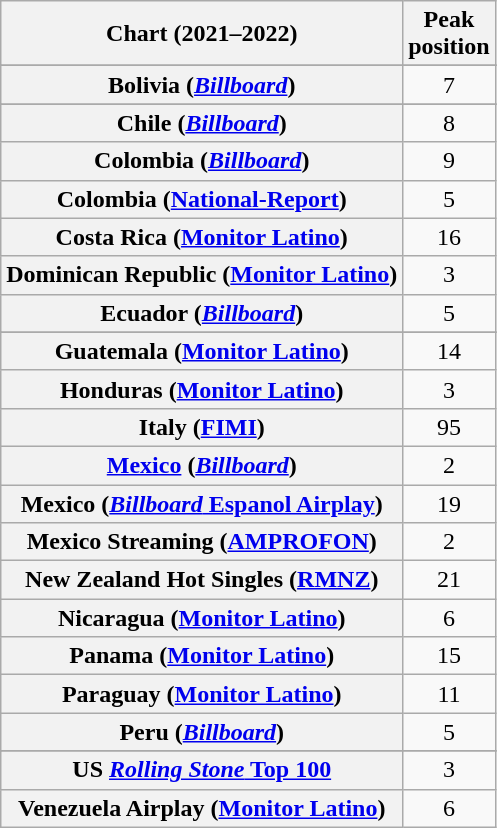<table class="wikitable sortable plainrowheaders" style="text-align:center">
<tr>
<th scope="col">Chart (2021–2022)</th>
<th scope="col">Peak<br>position</th>
</tr>
<tr>
</tr>
<tr>
<th scope="row">Bolivia (<em><a href='#'>Billboard</a></em>)</th>
<td>7</td>
</tr>
<tr>
</tr>
<tr>
<th scope="row">Chile (<em><a href='#'>Billboard</a></em>)</th>
<td>8</td>
</tr>
<tr>
<th scope="row">Colombia (<em><a href='#'>Billboard</a></em>)</th>
<td>9</td>
</tr>
<tr>
<th scope="row">Colombia (<a href='#'>National-Report</a>)</th>
<td>5</td>
</tr>
<tr>
<th scope="row">Costa Rica (<a href='#'>Monitor Latino</a>)</th>
<td>16</td>
</tr>
<tr>
<th scope="row">Dominican Republic (<a href='#'>Monitor Latino</a>)</th>
<td>3</td>
</tr>
<tr>
<th scope="row">Ecuador (<em><a href='#'>Billboard</a></em>)</th>
<td>5</td>
</tr>
<tr>
</tr>
<tr>
<th scope="row">Guatemala (<a href='#'>Monitor Latino</a>)</th>
<td>14</td>
</tr>
<tr>
<th scope="row">Honduras (<a href='#'>Monitor Latino</a>)</th>
<td>3</td>
</tr>
<tr>
<th scope="row">Italy (<a href='#'>FIMI</a>)</th>
<td>95</td>
</tr>
<tr>
<th scope="row"><a href='#'>Mexico</a> (<em><a href='#'>Billboard</a></em>)</th>
<td>2</td>
</tr>
<tr>
<th scope="row">Mexico (<a href='#'><em>Billboard</em> Espanol Airplay</a>)</th>
<td>19</td>
</tr>
<tr>
<th scope="row">Mexico Streaming (<a href='#'>AMPROFON</a>)</th>
<td>2</td>
</tr>
<tr>
<th scope="row">New Zealand Hot Singles (<a href='#'>RMNZ</a>)</th>
<td>21</td>
</tr>
<tr>
<th scope="row">Nicaragua (<a href='#'>Monitor Latino</a>)</th>
<td>6</td>
</tr>
<tr>
<th scope="row">Panama (<a href='#'>Monitor Latino</a>)</th>
<td>15</td>
</tr>
<tr>
<th scope="row">Paraguay (<a href='#'>Monitor Latino</a>)</th>
<td>11</td>
</tr>
<tr>
<th scope="row">Peru (<em><a href='#'>Billboard</a></em>)</th>
<td>5</td>
</tr>
<tr>
</tr>
<tr>
</tr>
<tr>
</tr>
<tr>
</tr>
<tr>
</tr>
<tr>
</tr>
<tr>
</tr>
<tr>
<th scope="row">US <a href='#'><em>Rolling Stone</em> Top 100</a></th>
<td>3</td>
</tr>
<tr>
<th scope="row">Venezuela Airplay (<a href='#'>Monitor Latino</a>)</th>
<td>6</td>
</tr>
</table>
